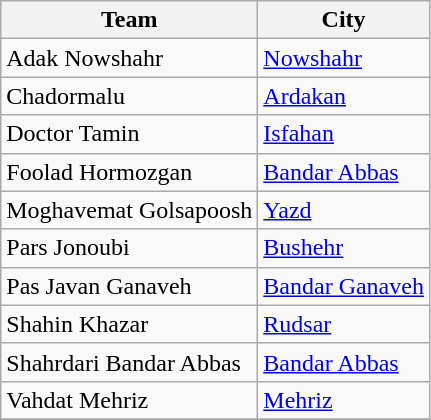<table class="wikitable sortable">
<tr>
<th>Team</th>
<th>City</th>
</tr>
<tr>
<td>Adak Nowshahr</td>
<td><a href='#'>Nowshahr</a></td>
</tr>
<tr>
<td>Chadormalu</td>
<td><a href='#'>Ardakan</a></td>
</tr>
<tr>
<td>Doctor Tamin</td>
<td><a href='#'>Isfahan</a></td>
</tr>
<tr>
<td>Foolad Hormozgan</td>
<td><a href='#'>Bandar Abbas</a></td>
</tr>
<tr>
<td>Moghavemat Golsapoosh</td>
<td><a href='#'>Yazd</a></td>
</tr>
<tr>
<td>Pars Jonoubi</td>
<td><a href='#'>Bushehr</a></td>
</tr>
<tr>
<td>Pas Javan Ganaveh</td>
<td><a href='#'>Bandar Ganaveh</a></td>
</tr>
<tr>
<td>Shahin Khazar</td>
<td><a href='#'>Rudsar</a></td>
</tr>
<tr>
<td>Shahrdari Bandar Abbas</td>
<td><a href='#'>Bandar Abbas</a></td>
</tr>
<tr>
<td>Vahdat Mehriz</td>
<td><a href='#'>Mehriz</a></td>
</tr>
<tr>
</tr>
</table>
